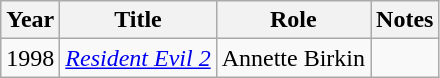<table class="wikitable sortable">
<tr>
<th>Year</th>
<th>Title</th>
<th>Role</th>
<th class="unsortable">Notes</th>
</tr>
<tr>
<td>1998</td>
<td><em><a href='#'>Resident Evil 2</a></em></td>
<td>Annette Birkin</td>
<td></td>
</tr>
</table>
